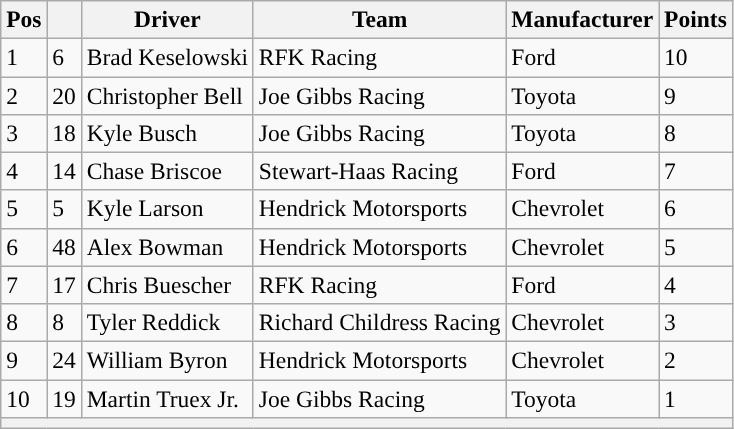<table class="wikitable" style="font-size:98%">
<tr>
<th>Pos</th>
<th></th>
<th>Driver</th>
<th>Team</th>
<th>Manufacturer</th>
<th>Points</th>
</tr>
<tr>
<td>1</td>
<td>6</td>
<td>Brad Keselowski</td>
<td>RFK Racing</td>
<td>Ford</td>
<td>10</td>
</tr>
<tr>
<td>2</td>
<td>20</td>
<td>Christopher Bell</td>
<td>Joe Gibbs Racing</td>
<td>Toyota</td>
<td>9</td>
</tr>
<tr>
<td>3</td>
<td>18</td>
<td>Kyle Busch</td>
<td>Joe Gibbs Racing</td>
<td>Toyota</td>
<td>8</td>
</tr>
<tr>
<td>4</td>
<td>14</td>
<td>Chase Briscoe</td>
<td>Stewart-Haas Racing</td>
<td>Ford</td>
<td>7</td>
</tr>
<tr>
<td>5</td>
<td>5</td>
<td>Kyle Larson</td>
<td>Hendrick Motorsports</td>
<td>Chevrolet</td>
<td>6</td>
</tr>
<tr>
<td>6</td>
<td>48</td>
<td>Alex Bowman</td>
<td>Hendrick Motorsports</td>
<td>Chevrolet</td>
<td>5</td>
</tr>
<tr>
<td>7</td>
<td>17</td>
<td>Chris Buescher</td>
<td>RFK Racing</td>
<td>Ford</td>
<td>4</td>
</tr>
<tr>
<td>8</td>
<td>8</td>
<td>Tyler Reddick</td>
<td>Richard Childress Racing</td>
<td>Chevrolet</td>
<td>3</td>
</tr>
<tr>
<td>9</td>
<td>24</td>
<td>William Byron</td>
<td>Hendrick Motorsports</td>
<td>Chevrolet</td>
<td>2</td>
</tr>
<tr>
<td>10</td>
<td>19</td>
<td>Martin Truex Jr.</td>
<td>Joe Gibbs Racing</td>
<td>Toyota</td>
<td>1</td>
</tr>
<tr>
<th colspan="6"></th>
</tr>
</table>
